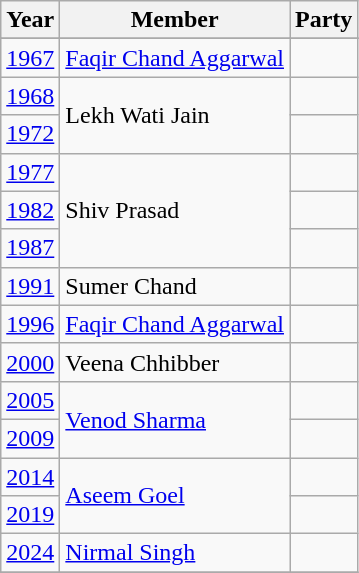<table class="wikitable">
<tr>
<th>Year</th>
<th>Member</th>
<th colspan=2>Party</th>
</tr>
<tr>
</tr>
<tr>
<td><a href='#'>1967</a></td>
<td><a href='#'>Faqir Chand Aggarwal</a></td>
<td></td>
</tr>
<tr>
<td><a href='#'>1968</a></td>
<td rowspan=2>Lekh Wati Jain</td>
<td></td>
</tr>
<tr>
<td><a href='#'>1972</a></td>
</tr>
<tr>
<td><a href='#'>1977</a></td>
<td rowspan=3>Shiv Prasad</td>
<td></td>
</tr>
<tr>
<td><a href='#'>1982</a></td>
<td></td>
</tr>
<tr>
<td><a href='#'>1987</a></td>
</tr>
<tr>
<td><a href='#'>1991</a></td>
<td>Sumer Chand</td>
<td></td>
</tr>
<tr>
<td><a href='#'>1996</a></td>
<td><a href='#'>Faqir Chand Aggarwal</a></td>
<td></td>
</tr>
<tr>
<td><a href='#'>2000</a></td>
<td>Veena Chhibber</td>
</tr>
<tr>
<td><a href='#'>2005</a></td>
<td rowspan=2><a href='#'>Venod Sharma</a></td>
<td></td>
</tr>
<tr>
<td><a href='#'>2009</a></td>
</tr>
<tr>
<td><a href='#'>2014</a></td>
<td rowspan=2><a href='#'>Aseem Goel</a></td>
<td></td>
</tr>
<tr>
<td><a href='#'>2019</a></td>
</tr>
<tr>
<td><a href='#'>2024</a></td>
<td><a href='#'>Nirmal Singh</a></td>
<td></td>
</tr>
<tr>
</tr>
</table>
